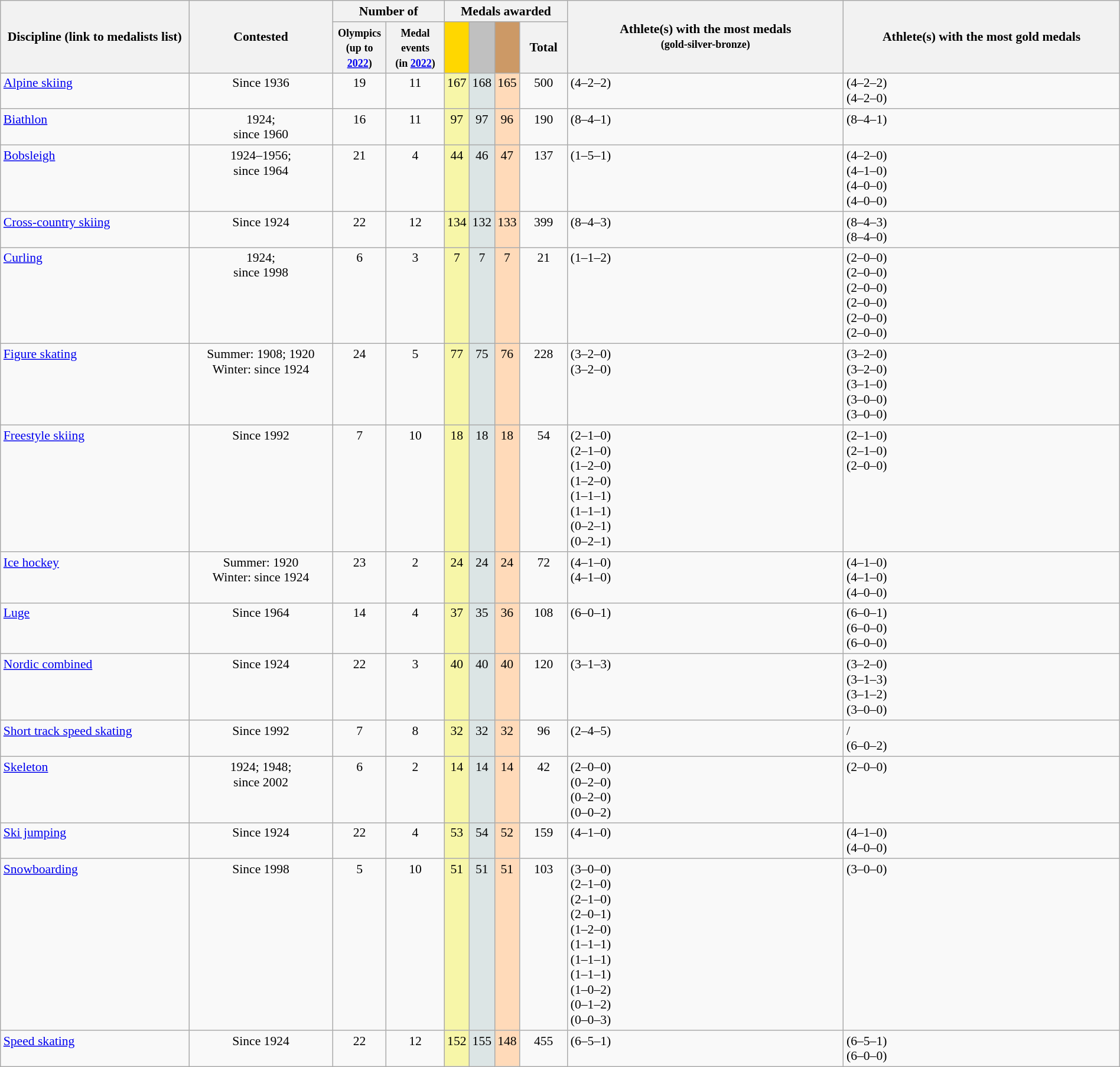<table class="wikitable sortable" width="100%" style="font-size:90%; text-align:center;">
<tr>
<th rowspan=2 width=17%>Discipline (link to medalists list)</th>
<th rowspan=2 width=13%>Contested</th>
<th colspan=2 width=10%>Number of</th>
<th colspan=4 width=10%>Medals awarded</th>
<th rowspan=2 width=25%>Athlete(s) with the most medals <br> <small>(gold-silver-bronze)</small></th>
<th rowspan=2 width=25%>Athlete(s) with the most gold medals</th>
</tr>
<tr>
<th><small>Olympics<br>(up to <a href='#'>2022</a>)</small></th>
<th><small>Medal events<br>(in <a href='#'>2022</a>)</small></th>
<th style="background-color:gold; width=7%;"></th>
<th style="background-color:silver; width=7%;"></th>
<th style="background-color:#cc9966; width=7%;"></th>
<th style="width:4em;">Total</th>
</tr>
<tr valign="top">
<td align=left> <a href='#'>Alpine skiing</a></td>
<td>Since 1936</td>
<td align=center>19</td>
<td align=center>11</td>
<td align=center bgcolor="#F7F6A8">167</td>
<td align=center bgcolor="#DCE5E5">168</td>
<td align=center bgcolor="#FFDAB9">165</td>
<td align=center>500</td>
<td align=left> (4–2–2)</td>
<td align=left> (4–2–2)<br> (4–2–0)</td>
</tr>
<tr valign="top">
<td align=left> <a href='#'>Biathlon</a></td>
<td>1924;<br>since 1960</td>
<td align=center>16</td>
<td align=center>11</td>
<td align=center bgcolor="#F7F6A8">97</td>
<td align=center bgcolor="#DCE5E5">97</td>
<td align=center bgcolor="#FFDAB9">96</td>
<td align=center>190</td>
<td align=left> (8–4–1)</td>
<td align=left> (8–4–1)</td>
</tr>
<tr valign="top">
<td align=left> <a href='#'>Bobsleigh</a></td>
<td>1924–1956;<br>since 1964</td>
<td align=center>21</td>
<td align=center>4</td>
<td align=center bgcolor="#F7F6A8">44</td>
<td align=center bgcolor="#DCE5E5">46</td>
<td align=center bgcolor="#FFDAB9">47</td>
<td align=center>137</td>
<td align=left> (1–5–1)</td>
<td align=left> (4–2–0)<br> (4–1–0)<br> (4–0–0)<br> (4–0–0)</td>
</tr>
<tr valign="top">
<td align=left> <a href='#'>Cross-country skiing</a></td>
<td>Since 1924</td>
<td align=center>22</td>
<td align=center>12</td>
<td align=center bgcolor="#F7F6A8">134</td>
<td align=center bgcolor="#DCE5E5">132</td>
<td align=center bgcolor="#FFDAB9">133</td>
<td align=center>399</td>
<td align=left> (8–4–3)</td>
<td align=left> (8–4–3)<br> (8–4–0)</td>
</tr>
<tr valign="top">
<td align=left> <a href='#'>Curling</a></td>
<td>1924;<br>since 1998</td>
<td align=center>6</td>
<td align=center>3</td>
<td align=center bgcolor="#F7F6A8">7</td>
<td align=center bgcolor="#DCE5E5">7</td>
<td align=center bgcolor="#FFDAB9">7</td>
<td align=center>21</td>
<td align=left> (1–1–2)</td>
<td align=left> (2–0–0)<br> (2–0–0)<br> (2–0–0)<br> (2–0–0)<br> (2–0–0)<br> (2–0–0)</td>
</tr>
<tr valign="top">
<td align=left> <a href='#'>Figure skating</a></td>
<td {{nowrap>Summer: 1908; 1920<br>Winter: since 1924</td>
<td align=center>24</td>
<td align=center>5</td>
<td align=center bgcolor="#F7F6A8">77</td>
<td align=center bgcolor="#DCE5E5">75</td>
<td align=center bgcolor="#FFDAB9">76</td>
<td align=center>228</td>
<td align=left> (3–2–0)<br> (3–2–0)</td>
<td align=left> (3–2–0)<br> (3–2–0)<br> (3–1–0)<br> (3–0–0)<br> (3–0–0)</td>
</tr>
<tr valign="top">
<td align=left> <a href='#'>Freestyle skiing</a></td>
<td>Since 1992</td>
<td align=center>7</td>
<td align=center>10</td>
<td align=center bgcolor="#F7F6A8">18</td>
<td align=center bgcolor="#DCE5E5">18</td>
<td align=center bgcolor="#FFDAB9">18</td>
<td align=center>54</td>
<td align=left> (2–1–0)<br> (2–1–0)<br> (1–2–0)<br> (1–2–0)<br> (1–1–1)<br> (1–1–1)<br> (0–2–1)<br> (0–2–1)</td>
<td align=left> (2–1–0)<br> (2–1–0)<br> (2–0–0)</td>
</tr>
<tr valign="top">
<td align=left> <a href='#'>Ice hockey</a></td>
<td {{nowrap>Summer: 1920<br>Winter: since 1924</td>
<td align=center>23</td>
<td align=center>2</td>
<td align=center bgcolor="#F7F6A8">24</td>
<td align=center bgcolor="#DCE5E5">24</td>
<td align=center bgcolor="#FFDAB9">24</td>
<td align=center>72</td>
<td align=left> (4–1–0)<br> (4–1–0)</td>
<td align=left> (4–1–0)<br> (4–1–0)<br> (4–0–0)</td>
</tr>
<tr valign="top">
<td align=left> <a href='#'>Luge</a></td>
<td>Since 1964</td>
<td align=center>14</td>
<td align=center>4</td>
<td align=center bgcolor="#F7F6A8">37</td>
<td align=center bgcolor="#DCE5E5">35</td>
<td align=center bgcolor="#FFDAB9">36</td>
<td align=center>108</td>
<td align=left> (6–0–1)</td>
<td align=left> (6–0–1)<br> (6–0–0)<br> (6–0–0)</td>
</tr>
<tr valign="top">
<td align=left> <a href='#'>Nordic combined</a></td>
<td>Since 1924</td>
<td align=center>22</td>
<td align=center>3</td>
<td align=center bgcolor="#F7F6A8">40</td>
<td align=center bgcolor="#DCE5E5">40</td>
<td align=center bgcolor="#FFDAB9">40</td>
<td align=center>120</td>
<td align=left> (3–1–3)</td>
<td align=left> (3–2–0)<br> (3–1–3)<br> (3–1–2)<br> (3–0–0)</td>
</tr>
<tr valign="top">
<td align=left> <a href='#'>Short track speed skating</a></td>
<td>Since 1992</td>
<td align=center>7</td>
<td align=center>8</td>
<td align=center bgcolor="#F7F6A8">32</td>
<td align=center bgcolor="#DCE5E5">32</td>
<td align=center bgcolor="#FFDAB9">32</td>
<td align=center>96</td>
<td align=left> (2–4–5)</td>
<td align=left> /<br>  (6–0–2)</td>
</tr>
<tr valign="top">
<td align=left> <a href='#'>Skeleton</a></td>
<td>1924; 1948;<br>since 2002</td>
<td align=center>6</td>
<td align=center>2</td>
<td align=center bgcolor="#F7F6A8">14</td>
<td align=center bgcolor="#DCE5E5">14</td>
<td align=center bgcolor="#FFDAB9">14</td>
<td align=center>42</td>
<td align=left> (2–0–0)<br> (0–2–0)<br> (0–2–0)<br> (0–0–2)</td>
<td align=left> (2–0–0)</td>
</tr>
<tr valign="top">
<td align=left> <a href='#'>Ski jumping</a></td>
<td>Since 1924</td>
<td align=center>22</td>
<td align=center>4</td>
<td align=center bgcolor="#F7F6A8">53</td>
<td align=center bgcolor="#DCE5E5">54</td>
<td align=center bgcolor="#FFDAB9">52</td>
<td align=center>159</td>
<td align=left> (4–1–0)</td>
<td align=left> (4–1–0)<br> (4–0–0)</td>
</tr>
<tr valign="top">
<td align=left> <a href='#'>Snowboarding</a></td>
<td>Since 1998</td>
<td align=center>5</td>
<td align=center>10</td>
<td align=center bgcolor="#F7F6A8">51</td>
<td align=center bgcolor="#DCE5E5">51</td>
<td align=center bgcolor="#FFDAB9">51</td>
<td align=center>103</td>
<td align=left> (3–0–0)<br> (2–1–0)<br> (2–1–0)<br> (2–0–1)<br> (1–2–0)<br> (1–1–1)<br> (1–1–1)<br> (1–1–1)<br> (1–0–2)<br> (0–1–2)<br> (0–0–3)</td>
<td align=left> (3–0–0)</td>
</tr>
<tr valign="top">
<td align=left> <a href='#'>Speed skating</a></td>
<td>Since 1924</td>
<td align=center>22</td>
<td align=center>12</td>
<td align=center bgcolor="#F7F6A8">152</td>
<td align=center bgcolor="#DCE5E5">155</td>
<td align=center bgcolor="#FFDAB9">148</td>
<td align=center>455</td>
<td align=left> (6–5–1)</td>
<td align=left> (6–5–1)<br> (6–0–0)</td>
</tr>
</table>
